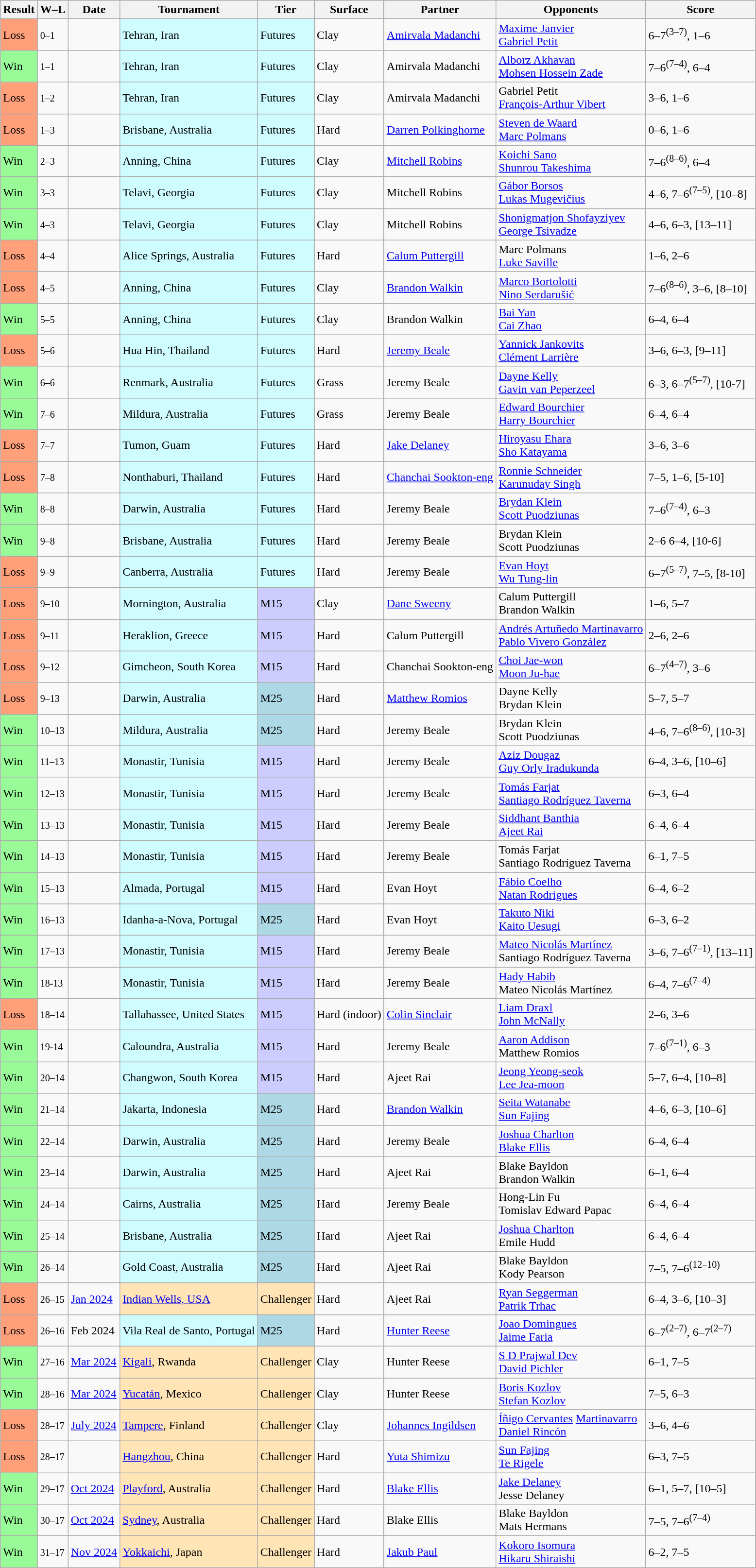<table class="sortable wikitable">
<tr>
<th>Result</th>
<th class="unsortable">W–L</th>
<th>Date</th>
<th>Tournament</th>
<th>Tier</th>
<th>Surface</th>
<th>Partner</th>
<th>Opponents</th>
<th class="unsortable">Score</th>
</tr>
<tr>
<td bgcolor=FFA07A>Loss</td>
<td><small>0–1</small></td>
<td></td>
<td bgcolor=cffcff>Tehran, Iran</td>
<td bgcolor=cffcff>Futures</td>
<td>Clay</td>
<td> <a href='#'>Amirvala Madanchi</a></td>
<td> <a href='#'>Maxime Janvier</a><br> <a href='#'>Gabriel Petit</a></td>
<td>6–7<sup>(3–7)</sup>, 1–6</td>
</tr>
<tr>
<td bgcolor=98fb98>Win</td>
<td><small>1–1</small></td>
<td></td>
<td bgcolor=cffcff>Tehran, Iran</td>
<td bgcolor=cffcff>Futures</td>
<td>Clay</td>
<td> Amirvala Madanchi</td>
<td> <a href='#'>Alborz Akhavan</a><br> <a href='#'>Mohsen Hossein Zade</a></td>
<td>7–6<sup>(7–4)</sup>, 6–4</td>
</tr>
<tr>
<td bgcolor=FFA07A>Loss</td>
<td><small>1–2</small></td>
<td></td>
<td bgcolor=cffcff>Tehran, Iran</td>
<td bgcolor=cffcff>Futures</td>
<td>Clay</td>
<td> Amirvala Madanchi</td>
<td> Gabriel Petit<br> <a href='#'>François-Arthur Vibert</a></td>
<td>3–6, 1–6</td>
</tr>
<tr>
<td bgcolor=FFA07A>Loss</td>
<td><small>1–3</small></td>
<td></td>
<td bgcolor=cffcff>Brisbane, Australia</td>
<td bgcolor=cffcff>Futures</td>
<td>Hard</td>
<td> <a href='#'>Darren Polkinghorne</a></td>
<td> <a href='#'>Steven de Waard</a><br> <a href='#'>Marc Polmans</a></td>
<td>0–6, 1–6</td>
</tr>
<tr>
<td bgcolor=98fb98>Win</td>
<td><small>2–3</small></td>
<td></td>
<td bgcolor=cffcff>Anning, China</td>
<td bgcolor=cffcff>Futures</td>
<td>Clay</td>
<td> <a href='#'>Mitchell Robins</a></td>
<td> <a href='#'>Koichi Sano</a><br> <a href='#'>Shunrou Takeshima</a></td>
<td>7–6<sup>(8–6)</sup>, 6–4</td>
</tr>
<tr>
<td bgcolor=98fb98>Win</td>
<td><small>3–3</small></td>
<td></td>
<td bgcolor=cffcff>Telavi, Georgia</td>
<td bgcolor=cffcff>Futures</td>
<td>Clay</td>
<td> Mitchell Robins</td>
<td> <a href='#'>Gábor Borsos</a><br> <a href='#'>Lukas Mugevičius</a></td>
<td>4–6, 7–6<sup>(7–5)</sup>, [10–8]</td>
</tr>
<tr>
<td bgcolor=98fb98>Win</td>
<td><small>4–3</small></td>
<td></td>
<td bgcolor=cffcff>Telavi, Georgia</td>
<td bgcolor=cffcff>Futures</td>
<td>Clay</td>
<td> Mitchell Robins</td>
<td> <a href='#'>Shonigmatjon Shofayziyev</a><br> <a href='#'>George Tsivadze</a></td>
<td>4–6, 6–3, [13–11]</td>
</tr>
<tr>
<td bgcolor=FFA07A>Loss</td>
<td><small>4–4</small></td>
<td></td>
<td bgcolor=cffcff>Alice Springs, Australia</td>
<td bgcolor=cffcff>Futures</td>
<td>Hard</td>
<td> <a href='#'>Calum Puttergill</a></td>
<td> Marc Polmans<br> <a href='#'>Luke Saville</a></td>
<td>1–6, 2–6</td>
</tr>
<tr>
<td bgcolor=FFA07A>Loss</td>
<td><small>4–5</small></td>
<td></td>
<td bgcolor=cffcff>Anning, China</td>
<td bgcolor=cffcff>Futures</td>
<td>Clay</td>
<td> <a href='#'>Brandon Walkin</a></td>
<td> <a href='#'>Marco Bortolotti</a><br> <a href='#'>Nino Serdarušić</a></td>
<td>7–6<sup>(8–6)</sup>, 3–6, [8–10]</td>
</tr>
<tr>
<td bgcolor=98fb98>Win</td>
<td><small>5–5</small></td>
<td></td>
<td bgcolor=cffcff>Anning, China</td>
<td bgcolor=cffcff>Futures</td>
<td>Clay</td>
<td> Brandon Walkin</td>
<td> <a href='#'>Bai Yan</a><br> <a href='#'>Cai Zhao</a></td>
<td>6–4, 6–4</td>
</tr>
<tr>
<td bgcolor=FFA07A>Loss</td>
<td><small>5–6</small></td>
<td></td>
<td bgcolor=cffcff>Hua Hin, Thailand</td>
<td bgcolor=cffcff>Futures</td>
<td>Hard</td>
<td> <a href='#'>Jeremy Beale</a></td>
<td> <a href='#'>Yannick Jankovits</a><br> <a href='#'>Clément Larrière</a></td>
<td>3–6, 6–3, [9–11]</td>
</tr>
<tr>
<td bgcolor=98fb98>Win</td>
<td><small>6–6</small></td>
<td></td>
<td bgcolor=cffcff>Renmark, Australia</td>
<td bgcolor=cffcff>Futures</td>
<td>Grass</td>
<td> Jeremy Beale</td>
<td> <a href='#'>Dayne Kelly</a><br> <a href='#'>Gavin van Peperzeel</a></td>
<td>6–3, 6–7<sup>(5–7)</sup>, [10-7]</td>
</tr>
<tr>
<td bgcolor=98fb98>Win</td>
<td><small>7–6</small></td>
<td></td>
<td bgcolor=cffcff>Mildura, Australia</td>
<td bgcolor=cffcff>Futures</td>
<td>Grass</td>
<td> Jeremy Beale</td>
<td> <a href='#'>Edward Bourchier</a><br> <a href='#'>Harry Bourchier</a></td>
<td>6–4, 6–4</td>
</tr>
<tr>
<td bgcolor=FFA07A>Loss</td>
<td><small>7–7</small></td>
<td></td>
<td bgcolor=cffcff>Tumon, Guam</td>
<td bgcolor=cffcff>Futures</td>
<td>Hard</td>
<td> <a href='#'>Jake Delaney</a></td>
<td> <a href='#'>Hiroyasu Ehara</a><br> <a href='#'>Sho Katayama</a></td>
<td>3–6, 3–6</td>
</tr>
<tr>
<td bgcolor=FFA07A>Loss</td>
<td><small>7–8</small></td>
<td></td>
<td bgcolor=cffcff>Nonthaburi, Thailand</td>
<td bgcolor=cffcff>Futures</td>
<td>Hard</td>
<td> <a href='#'>Chanchai Sookton-eng</a></td>
<td> <a href='#'>Ronnie Schneider</a><br> <a href='#'>Karunuday Singh</a></td>
<td>7–5, 1–6, [5-10]</td>
</tr>
<tr>
<td bgcolor=98fb98>Win</td>
<td><small>8–8</small></td>
<td></td>
<td bgcolor=cffcff>Darwin, Australia</td>
<td bgcolor=cffcff>Futures</td>
<td>Hard</td>
<td> Jeremy Beale</td>
<td> <a href='#'>Brydan Klein</a><br> <a href='#'>Scott Puodziunas</a></td>
<td>7–6<sup>(7–4)</sup>, 6–3</td>
</tr>
<tr>
<td bgcolor=98fb98>Win</td>
<td><small>9–8</small></td>
<td></td>
<td bgcolor=cffcff>Brisbane, Australia</td>
<td bgcolor=cffcff>Futures</td>
<td>Hard</td>
<td> Jeremy Beale</td>
<td> Brydan Klein<br> Scott Puodziunas</td>
<td>2–6 6–4, [10-6]</td>
</tr>
<tr>
<td bgcolor=FFA07A>Loss</td>
<td><small>9–9</small></td>
<td></td>
<td bgcolor=cffcff>Canberra, Australia</td>
<td bgcolor=cffcff>Futures</td>
<td>Hard</td>
<td> Jeremy Beale</td>
<td> <a href='#'>Evan Hoyt</a><br> <a href='#'>Wu Tung-lin</a></td>
<td>6–7<sup>(5–7)</sup>, 7–5, [8-10]</td>
</tr>
<tr>
<td bgcolor=FFA07A>Loss</td>
<td><small>9–10</small></td>
<td></td>
<td bgcolor=cffcff>Mornington, Australia</td>
<td bgcolor=ccccff>M15</td>
<td>Clay</td>
<td> <a href='#'>Dane Sweeny</a></td>
<td> Calum Puttergill<br> Brandon Walkin</td>
<td>1–6, 5–7</td>
</tr>
<tr>
<td bgcolor=FFA07A>Loss</td>
<td><small>9–11</small></td>
<td></td>
<td bgcolor=cffcff>Heraklion, Greece</td>
<td bgcolor=ccccff>M15</td>
<td>Hard</td>
<td> Calum Puttergill</td>
<td> <a href='#'>Andrés Artuñedo Martinavarro</a><br> <a href='#'>Pablo Vivero González</a></td>
<td>2–6, 2–6</td>
</tr>
<tr>
<td bgcolor=FFA07A>Loss</td>
<td><small>9–12</small></td>
<td></td>
<td bgcolor=cffcff>Gimcheon, South Korea</td>
<td bgcolor=ccccff>M15</td>
<td>Hard</td>
<td>  Chanchai Sookton-eng</td>
<td> <a href='#'>Choi Jae-won</a><br> <a href='#'>Moon Ju-hae</a></td>
<td>6–7<sup>(4–7)</sup>, 3–6</td>
</tr>
<tr>
<td bgcolor=FFA07A>Loss</td>
<td><small>9–13</small></td>
<td></td>
<td bgcolor=cffcff>Darwin, Australia</td>
<td bgcolor=lightblue>M25</td>
<td>Hard</td>
<td>  <a href='#'>Matthew Romios</a></td>
<td> Dayne Kelly<br> Brydan Klein</td>
<td>5–7, 5–7</td>
</tr>
<tr>
<td bgcolor=98fb98>Win</td>
<td><small>10–13</small></td>
<td></td>
<td bgcolor=cffcff>Mildura, Australia</td>
<td bgcolor=lightblue>M25</td>
<td>Hard</td>
<td> Jeremy Beale</td>
<td> Brydan Klein<br> Scott Puodziunas</td>
<td>4–6, 7–6<sup>(8–6)</sup>, [10-3]</td>
</tr>
<tr>
<td style="background:#98FB98">Win</td>
<td><small>11–13</small></td>
<td></td>
<td bgcolor=cffcff>Monastir, Tunisia</td>
<td bgcolor=ccccff>M15</td>
<td>Hard</td>
<td> Jeremy Beale</td>
<td> <a href='#'>Aziz Dougaz</a> <br> <a href='#'>Guy Orly Iradukunda</a></td>
<td>6–4, 3–6, [10–6]</td>
</tr>
<tr>
<td style="background:#98FB98">Win</td>
<td><small>12–13</small></td>
<td></td>
<td bgcolor=cffcff>Monastir, Tunisia</td>
<td bgcolor=ccccff>M15</td>
<td>Hard</td>
<td> Jeremy Beale</td>
<td> <a href='#'>Tomás Farjat</a><br> <a href='#'>Santiago Rodríguez Taverna</a></td>
<td>6–3, 6–4</td>
</tr>
<tr>
<td style="background:#98FB98">Win</td>
<td><small>13–13</small></td>
<td></td>
<td bgcolor=cffcff>Monastir, Tunisia</td>
<td bgcolor=ccccff>M15</td>
<td>Hard</td>
<td> Jeremy Beale</td>
<td> <a href='#'>Siddhant Banthia</a> <br> <a href='#'>Ajeet Rai</a></td>
<td>6–4, 6–4</td>
</tr>
<tr>
<td style="background:#98FB98">Win</td>
<td><small>14–13</small></td>
<td></td>
<td bgcolor=cffcff>Monastir, Tunisia</td>
<td bgcolor=ccccff>M15</td>
<td>Hard</td>
<td> Jeremy Beale</td>
<td> Tomás Farjat<br> Santiago Rodríguez Taverna</td>
<td>6–1, 7–5</td>
</tr>
<tr>
<td style="background:#98FB98">Win</td>
<td><small>15–13</small></td>
<td></td>
<td bgcolor=cffcff>Almada, Portugal</td>
<td bgcolor=ccccff>M15</td>
<td>Hard</td>
<td> Evan Hoyt</td>
<td> <a href='#'>Fábio Coelho</a>  <br> <a href='#'>Natan Rodrigues</a></td>
<td>6–4, 6–2</td>
</tr>
<tr>
<td style="background:#98FB98">Win</td>
<td><small>16–13</small></td>
<td></td>
<td bgcolor=cffcff>Idanha-a-Nova, Portugal</td>
<td bgcolor=lightblue>M25</td>
<td>Hard</td>
<td> Evan Hoyt</td>
<td> <a href='#'>Takuto Niki</a> <br> <a href='#'>Kaito Uesugi</a></td>
<td>6–3, 6–2</td>
</tr>
<tr>
<td style="background:#98FB98">Win</td>
<td><small>17–13</small></td>
<td></td>
<td bgcolor=cffcff>Monastir, Tunisia</td>
<td bgcolor=ccccff>M15</td>
<td>Hard</td>
<td> Jeremy Beale</td>
<td> <a href='#'>Mateo Nicolás Martínez</a> <br> Santiago Rodríguez Taverna</td>
<td>3–6, 7–6<sup>(7–1)</sup>, [13–11]</td>
</tr>
<tr>
<td style="background:#98FB98">Win</td>
<td><small>18-13</small></td>
<td></td>
<td bgcolor=cffcff>Monastir, Tunisia</td>
<td bgcolor=ccccff>M15</td>
<td>Hard</td>
<td> Jeremy Beale</td>
<td> <a href='#'>Hady Habib</a>  <br> Mateo Nicolás Martínez</td>
<td>6–4, 7–6<sup>(7–4)</sup></td>
</tr>
<tr>
<td bgcolor=FFA07A>Loss</td>
<td><small>18–14</small></td>
<td></td>
<td bgcolor=cffcff>Tallahassee, United States</td>
<td bgcolor=ccccff>M15</td>
<td>Hard (indoor)</td>
<td> <a href='#'>Colin Sinclair</a></td>
<td> <a href='#'>Liam Draxl</a><br> <a href='#'>John McNally</a></td>
<td>2–6, 3–6</td>
</tr>
<tr>
<td style="background:#98FB98">Win</td>
<td><small>19-14</small></td>
<td></td>
<td bgcolor=cffcff>Caloundra, Australia</td>
<td bgcolor=ccccff>M15</td>
<td>Hard</td>
<td> Jeremy Beale</td>
<td> <a href='#'>Aaron Addison</a>  <br> Matthew Romios</td>
<td>7–6<sup>(7–1)</sup>, 6–3</td>
</tr>
<tr>
<td style="background:#98FB98">Win</td>
<td><small>20–14</small></td>
<td></td>
<td bgcolor=cffcff>Changwon, South Korea</td>
<td bgcolor=ccccff>M15</td>
<td>Hard</td>
<td> Ajeet Rai</td>
<td> <a href='#'>Jeong Yeong-seok</a> <br> <a href='#'>Lee Jea-moon</a></td>
<td>5–7, 6–4, [10–8]</td>
</tr>
<tr>
<td style="background:#98FB98">Win</td>
<td><small>21–14</small></td>
<td></td>
<td bgcolor=cffcff>Jakarta, Indonesia</td>
<td bgcolor=lightblue>M25</td>
<td>Hard</td>
<td> <a href='#'>Brandon Walkin</a></td>
<td> <a href='#'>Seita Watanabe</a> <br> <a href='#'>Sun Fajing</a></td>
<td>4–6, 6–3, [10–6]</td>
</tr>
<tr>
<td style="background:#98FB98">Win</td>
<td><small>22–14</small></td>
<td></td>
<td bgcolor=cffcff>Darwin, Australia</td>
<td bgcolor=lightblue>M25</td>
<td>Hard</td>
<td> Jeremy Beale</td>
<td> <a href='#'>Joshua Charlton</a> <br> <a href='#'>Blake Ellis</a></td>
<td>6–4, 6–4</td>
</tr>
<tr>
<td style="background:#98FB98">Win</td>
<td><small>23–14</small></td>
<td></td>
<td bgcolor=cffcff>Darwin, Australia</td>
<td bgcolor=lightblue>M25</td>
<td>Hard</td>
<td> Ajeet Rai</td>
<td> Blake Bayldon <br> Brandon Walkin</td>
<td>6–1, 6–4</td>
</tr>
<tr>
<td style="background:#98FB98">Win</td>
<td><small>24–14</small></td>
<td></td>
<td bgcolor=cffcff>Cairns, Australia</td>
<td bgcolor=lightblue>M25</td>
<td>Hard</td>
<td> Jeremy Beale</td>
<td> Hong-Lin Fu <br> Tomislav Edward Papac</td>
<td>6–4, 6–4</td>
</tr>
<tr>
<td style="background:#98FB98">Win</td>
<td><small>25–14</small></td>
<td></td>
<td bgcolor=cffcff>Brisbane, Australia</td>
<td bgcolor=lightblue>M25</td>
<td>Hard</td>
<td> Ajeet Rai</td>
<td> <a href='#'>Joshua Charlton</a> <br> Emile Hudd</td>
<td>6–4, 6–4</td>
</tr>
<tr>
<td style="background:#98FB98">Win</td>
<td><small>26–14</small></td>
<td></td>
<td bgcolor=cffcff>Gold Coast, Australia</td>
<td bgcolor=lightblue>M25</td>
<td>Hard</td>
<td> Ajeet Rai</td>
<td> Blake Bayldon <br> Kody Pearson</td>
<td>7–5, 7–6<sup>(12–10)</sup></td>
</tr>
<tr>
<td bgcolor=FFA07A>Loss</td>
<td><small>26–15</small></td>
<td><a href='#'>Jan 2024</a></td>
<td style="background:moccasin;"><a href='#'>Indian Wells, USA</a></td>
<td style="background:moccasin;">Challenger</td>
<td>Hard</td>
<td> Ajeet Rai</td>
<td> <a href='#'>Ryan Seggerman</a> <br> <a href='#'>Patrik Trhac</a></td>
<td>6–4, 3–6, [10–3]</td>
</tr>
<tr>
<td bgcolor=FFA07A>Loss</td>
<td><small>26–16</small></td>
<td>Feb 2024</td>
<td bgcolor=cffcff>Vila Real de Santo, Portugal</td>
<td bgcolor=lightblue>M25</td>
<td>Hard</td>
<td> <a href='#'>Hunter Reese</a></td>
<td> <a href='#'>Joao Domingues</a><br> <a href='#'>Jaime Faria</a></td>
<td>6–7<sup>(2–7)</sup>, 6–7<sup>(2–7)</sup></td>
</tr>
<tr>
<td style="background:#98FB98">Win</td>
<td><small>27–16</small></td>
<td><a href='#'>Mar 2024</a></td>
<td style="background:moccasin;"><a href='#'>Kigali</a>, Rwanda</td>
<td style="background:moccasin;">Challenger</td>
<td>Clay</td>
<td> Hunter Reese</td>
<td> <a href='#'>S D Prajwal Dev</a> <br>  <a href='#'>David Pichler</a></td>
<td>6–1, 7–5</td>
</tr>
<tr>
<td style="background:#98FB98">Win</td>
<td><small>28–16</small></td>
<td><a href='#'>Mar 2024</a></td>
<td style="background:moccasin;"><a href='#'>Yucatán</a>, Mexico</td>
<td style="background:moccasin;">Challenger</td>
<td>Clay</td>
<td> Hunter Reese</td>
<td> <a href='#'>Boris Kozlov</a>  <br> <a href='#'>Stefan Kozlov</a></td>
<td>7–5, 6–3</td>
</tr>
<tr>
<td bgcolor=FFA07A>Loss</td>
<td><small>28–17</small></td>
<td><a href='#'>July 2024</a></td>
<td style="background:moccasin;"><a href='#'>Tampere</a>, Finland</td>
<td style="background:moccasin;">Challenger</td>
<td>Clay</td>
<td> <a href='#'>Johannes Ingildsen</a></td>
<td> <a href='#'>Íñigo Cervantes</a> <a href='#'>Martinavarro</a><br> <a href='#'>Daniel Rincón</a></td>
<td>3–6, 4–6</td>
</tr>
<tr>
<td bgcolor=FFA07A>Loss</td>
<td><small>28–17</small></td>
<td><a href='#'></a></td>
<td style="background:moccasin;"><a href='#'>Hangzhou</a>, China</td>
<td style="background:moccasin;">Challenger</td>
<td>Hard</td>
<td> <a href='#'>Yuta Shimizu</a></td>
<td> <a href='#'>Sun Fajing</a><br> <a href='#'>Te Rigele</a></td>
<td>6–3, 7–5</td>
</tr>
<tr>
<td style="background:#98FB98">Win</td>
<td><small>29–17</small></td>
<td><a href='#'>Oct 2024</a></td>
<td style="background:moccasin;"><a href='#'>Playford</a>, Australia</td>
<td style="background:moccasin;">Challenger</td>
<td>Hard</td>
<td> <a href='#'>Blake Ellis</a></td>
<td> <a href='#'>Jake Delaney</a> <br> Jesse Delaney</td>
<td>6–1, 5–7, [10–5]</td>
</tr>
<tr>
<td style="background:#98FB98">Win</td>
<td><small>30–17</small></td>
<td><a href='#'>Oct 2024</a></td>
<td style="background:moccasin;"><a href='#'>Sydney</a>, Australia</td>
<td style="background:moccasin;">Challenger</td>
<td>Hard</td>
<td> Blake Ellis</td>
<td> Blake Bayldon <br> Mats Hermans</td>
<td>7–5, 7–6<sup>(7–4)</sup></td>
</tr>
<tr>
<td style="background:#98FB98">Win</td>
<td><small>31–17</small></td>
<td><a href='#'>Nov 2024</a></td>
<td style="background:moccasin;"><a href='#'>Yokkaichi</a>, Japan</td>
<td style="background:moccasin;">Challenger</td>
<td>Hard</td>
<td> <a href='#'>Jakub Paul</a></td>
<td> <a href='#'>Kokoro Isomura</a><br> <a href='#'>Hikaru Shiraishi</a></td>
<td>6–2, 7–5</td>
</tr>
</table>
